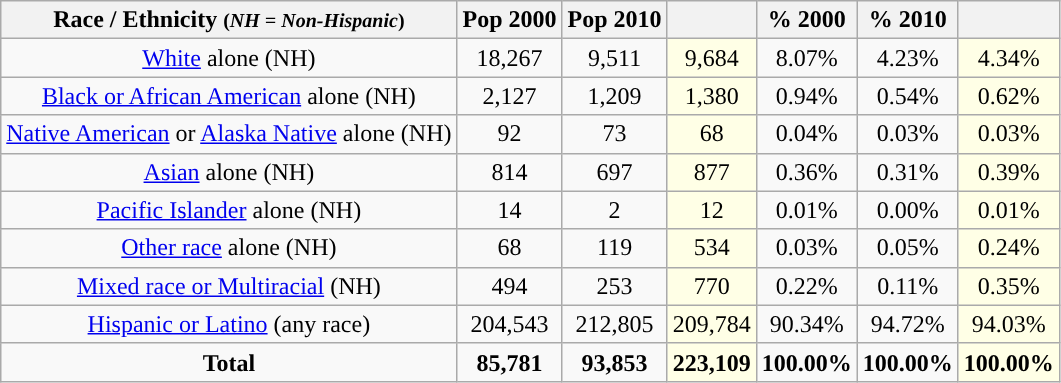<table class="wikitable" style="text-align:center;">
<tr>
<th>Race / Ethnicity <small>(<em>NH = Non-Hispanic</em>)</small></th>
<th>Pop 2000</th>
<th>Pop 2010</th>
<th></th>
<th>% 2000</th>
<th>% 2010</th>
<th></th>
</tr>
<tr>
<td><a href='#'>White</a> alone (NH)</td>
<td>18,267</td>
<td>9,511</td>
<td style='background: #ffffe6;'>9,684</td>
<td>8.07%</td>
<td>4.23%</td>
<td style='background: #ffffe6;'>4.34%</td>
</tr>
<tr>
<td><a href='#'>Black or African American</a> alone (NH)</td>
<td>2,127</td>
<td>1,209</td>
<td style='background: #ffffe6;'>1,380</td>
<td>0.94%</td>
<td>0.54%</td>
<td style='background: #ffffe6;'>0.62%</td>
</tr>
<tr>
<td><a href='#'>Native American</a> or <a href='#'>Alaska Native</a> alone (NH)</td>
<td>92</td>
<td>73</td>
<td style='background: #ffffe6;'>68</td>
<td>0.04%</td>
<td>0.03%</td>
<td style='background: #ffffe6;'>0.03%</td>
</tr>
<tr>
<td><a href='#'>Asian</a> alone (NH)</td>
<td>814</td>
<td>697</td>
<td style='background: #ffffe6;'>877</td>
<td>0.36%</td>
<td>0.31%</td>
<td style='background: #ffffe6;'>0.39%</td>
</tr>
<tr>
<td><a href='#'>Pacific Islander</a> alone (NH)</td>
<td>14</td>
<td>2</td>
<td style='background: #ffffe6;'>12</td>
<td>0.01%</td>
<td>0.00%</td>
<td style='background: #ffffe6;'>0.01%</td>
</tr>
<tr>
<td><a href='#'>Other race</a> alone (NH)</td>
<td>68</td>
<td>119</td>
<td style='background: #ffffe6;'>534</td>
<td>0.03%</td>
<td>0.05%</td>
<td style='background: #ffffe6;'>0.24%</td>
</tr>
<tr>
<td><a href='#'>Mixed race or Multiracial</a> (NH)</td>
<td>494</td>
<td>253</td>
<td style='background: #ffffe6;'>770</td>
<td>0.22%</td>
<td>0.11%</td>
<td style='background: #ffffe6;'>0.35%</td>
</tr>
<tr>
<td><a href='#'>Hispanic or Latino</a> (any race)</td>
<td>204,543</td>
<td>212,805</td>
<td style='background: #ffffe6;'>209,784</td>
<td>90.34%</td>
<td>94.72%</td>
<td style='background: #ffffe6;'>94.03%</td>
</tr>
<tr>
<td><strong>Total</strong></td>
<td><strong>85,781</strong></td>
<td><strong>93,853</strong></td>
<td style='background: #ffffe6;'><strong>223,109</strong></td>
<td><strong>100.00%</strong></td>
<td><strong>100.00%</strong></td>
<td style='background: #ffffe6;'><strong>100.00%</strong></td>
</tr>
</table>
